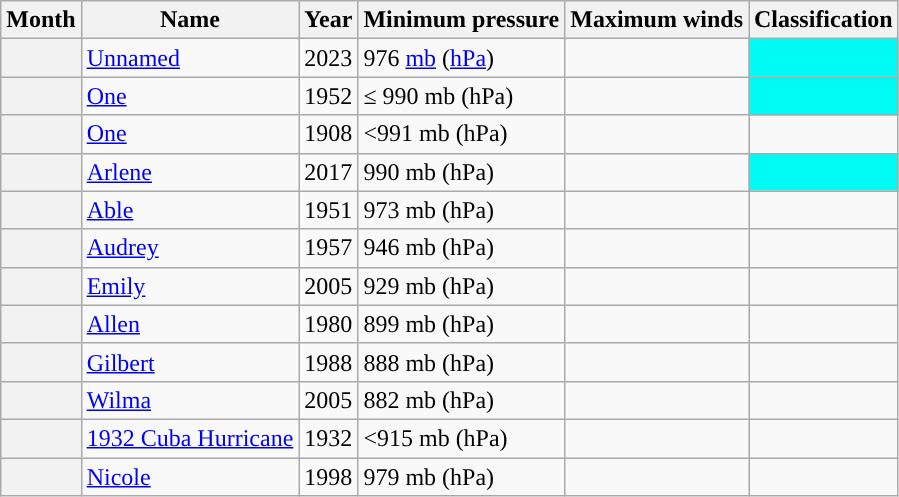<table class="wikitable plainrowheaders">
<tr>
<th scope="col">Month</th>
<th scope="col">Name</th>
<th scope="col">Year</th>
<th scope="col">Minimum pressure</th>
<th scope="col">Maximum winds</th>
<th>Classification</th>
</tr>
<tr>
<th></th>
<td><a href='#'>Unnamed</a></td>
<td>2023</td>
<td>976 <a href='#'>mb</a> (<a href='#'>hPa</a>)</td>
<td></td>
<td bgcolor="#00faf4"></td>
</tr>
<tr>
<th></th>
<td><a href='#'>One</a></td>
<td>1952</td>
<td>≤ 990 mb (hPa)</td>
<td></td>
<td bgcolor="#00faf4"></td>
</tr>
<tr>
<th></th>
<td><a href='#'>One</a></td>
<td>1908</td>
<td><991 mb (hPa)</td>
<td></td>
<td></td>
</tr>
<tr>
<th></th>
<td><a href='#'>Arlene</a></td>
<td>2017</td>
<td>990 mb (hPa)</td>
<td></td>
<td bgcolor="#00faf4"></td>
</tr>
<tr>
<th></th>
<td><a href='#'>Able</a></td>
<td>1951</td>
<td>973 mb (hPa)</td>
<td></td>
<td></td>
</tr>
<tr>
<th></th>
<td><a href='#'>Audrey</a></td>
<td>1957</td>
<td>946 mb (hPa)</td>
<td></td>
<td></td>
</tr>
<tr>
<th></th>
<td><a href='#'>Emily</a></td>
<td>2005</td>
<td>929 mb (hPa)</td>
<td></td>
<td></td>
</tr>
<tr>
<th></th>
<td><a href='#'>Allen</a></td>
<td>1980</td>
<td>899 mb (hPa)</td>
<td></td>
<td></td>
</tr>
<tr>
<th></th>
<td><a href='#'>Gilbert</a></td>
<td>1988</td>
<td>888 mb (hPa)</td>
<td></td>
<td></td>
</tr>
<tr>
<th></th>
<td><a href='#'>Wilma</a></td>
<td>2005</td>
<td>882 mb (hPa)</td>
<td></td>
<td></td>
</tr>
<tr>
<th></th>
<td><a href='#'>1932 Cuba Hurricane</a></td>
<td>1932</td>
<td><915 mb (hPa)</td>
<td></td>
<td></td>
</tr>
<tr>
<th></th>
<td><a href='#'>Nicole</a></td>
<td>1998</td>
<td>979 mb (hPa)</td>
<td></td>
<td></td>
</tr>
</table>
